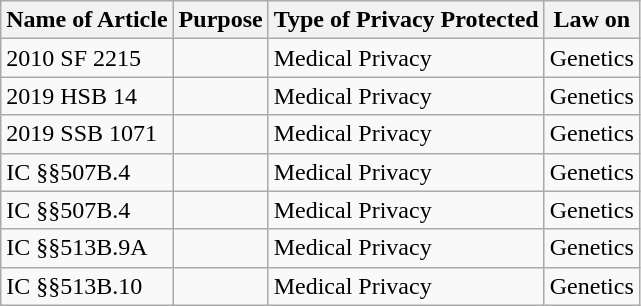<table class="wikitable">
<tr>
<th>Name of Article</th>
<th>Purpose</th>
<th>Type of Privacy Protected</th>
<th>Law on</th>
</tr>
<tr>
<td>2010 SF 2215</td>
<td></td>
<td>Medical Privacy</td>
<td>Genetics</td>
</tr>
<tr>
<td>2019 HSB 14</td>
<td></td>
<td>Medical Privacy</td>
<td>Genetics</td>
</tr>
<tr>
<td>2019 SSB 1071</td>
<td></td>
<td>Medical Privacy</td>
<td>Genetics</td>
</tr>
<tr>
<td>IC §§507B.4</td>
<td></td>
<td>Medical Privacy</td>
<td>Genetics</td>
</tr>
<tr>
<td>IC §§507B.4</td>
<td></td>
<td>Medical Privacy</td>
<td>Genetics</td>
</tr>
<tr>
<td>IC §§513B.9A</td>
<td></td>
<td>Medical Privacy</td>
<td>Genetics</td>
</tr>
<tr>
<td>IC §§513B.10</td>
<td></td>
<td>Medical Privacy</td>
<td>Genetics</td>
</tr>
</table>
